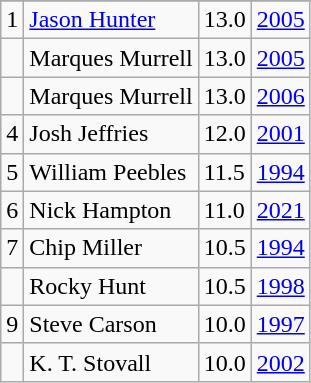<table class="wikitable">
<tr>
</tr>
<tr>
<td>1</td>
<td><a href='#'>Jason Hunter</a></td>
<td>13.0</td>
<td><a href='#'>2005</a></td>
</tr>
<tr>
<td></td>
<td>Marques Murrell</td>
<td>13.0</td>
<td><a href='#'>2005</a></td>
</tr>
<tr>
<td></td>
<td>Marques Murrell</td>
<td>13.0</td>
<td><a href='#'>2006</a></td>
</tr>
<tr>
<td>4</td>
<td>Josh Jeffries</td>
<td>12.0</td>
<td><a href='#'>2001</a></td>
</tr>
<tr>
<td>5</td>
<td>William Peebles</td>
<td>11.5</td>
<td><a href='#'>1994</a></td>
</tr>
<tr>
<td>6</td>
<td>Nick Hampton</td>
<td>11.0</td>
<td><a href='#'>2021</a></td>
</tr>
<tr>
<td>7</td>
<td>Chip Miller</td>
<td>10.5</td>
<td><a href='#'>1994</a></td>
</tr>
<tr>
<td></td>
<td>Rocky Hunt</td>
<td>10.5</td>
<td><a href='#'>1998</a></td>
</tr>
<tr>
<td>9</td>
<td>Steve Carson</td>
<td>10.0</td>
<td><a href='#'>1997</a></td>
</tr>
<tr>
<td></td>
<td>K. T. Stovall</td>
<td>10.0</td>
<td><a href='#'>2002</a></td>
</tr>
</table>
